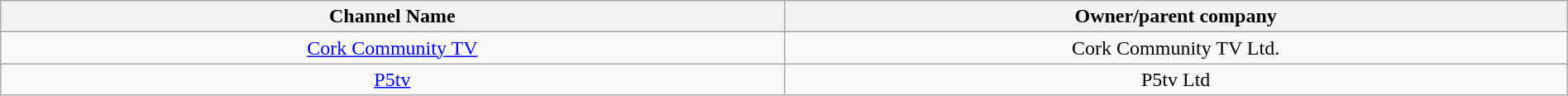<table class="wikitable sortable" style="border-collapse:collapse; text-align:center" width="100%">
<tr>
<th width=50%>Channel Name</th>
<th width=50%>Owner/parent company</th>
</tr>
<tr>
</tr>
<tr>
<td><a href='#'>Cork Community TV</a></td>
<td>Cork Community TV Ltd.</td>
</tr>
<tr>
<td><a href='#'>P5tv</a></td>
<td>P5tv Ltd</td>
</tr>
</table>
